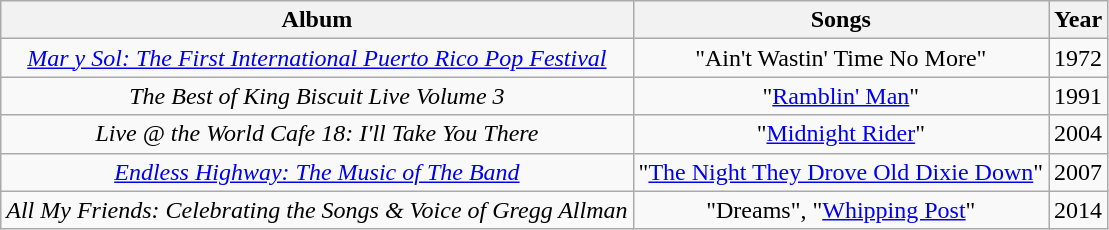<table class="wikitable" style="text-align:center;">
<tr>
<th>Album</th>
<th>Songs</th>
<th>Year</th>
</tr>
<tr>
<td><em><a href='#'>Mar y Sol: The First International Puerto Rico Pop Festival</a></em></td>
<td>"Ain't Wastin' Time No More"</td>
<td>1972</td>
</tr>
<tr>
<td><em>The Best of King Biscuit Live Volume 3</em></td>
<td>"<a href='#'>Ramblin' Man</a>"</td>
<td>1991</td>
</tr>
<tr>
<td><em>Live @ the World Cafe 18: I'll Take You There</em></td>
<td>"<a href='#'>Midnight Rider</a>"</td>
<td>2004</td>
</tr>
<tr>
<td><em><a href='#'>Endless Highway: The Music of The Band</a></em></td>
<td>"<a href='#'>The Night They Drove Old Dixie Down</a>"</td>
<td>2007</td>
</tr>
<tr>
<td><em>All My Friends: Celebrating the Songs & Voice of Gregg Allman</em></td>
<td>"Dreams", "<a href='#'>Whipping Post</a>"</td>
<td>2014</td>
</tr>
</table>
